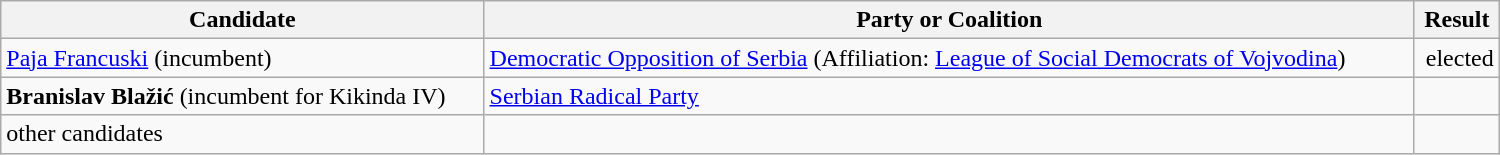<table style="width:1000px;" class="wikitable">
<tr>
<th>Candidate</th>
<th>Party or Coalition</th>
<th>Result</th>
</tr>
<tr>
<td align="left"><a href='#'>Paja Francuski</a> (incumbent)</td>
<td align="left"><a href='#'>Democratic Opposition of Serbia</a> (Affiliation: <a href='#'>League of Social Democrats of Vojvodina</a>)</td>
<td align="right">elected</td>
</tr>
<tr>
<td align="left"><strong>Branislav Blažić</strong> (incumbent for Kikinda IV)</td>
<td align="left"><a href='#'>Serbian Radical Party</a></td>
<td align="right"></td>
</tr>
<tr>
<td align="left">other candidates</td>
<td align="left"></td>
<td align="right"></td>
</tr>
</table>
